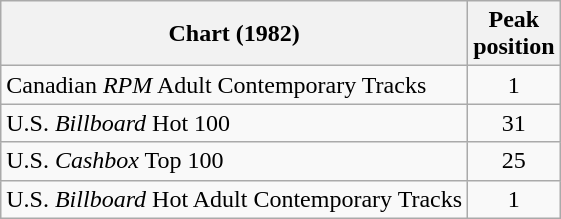<table class="wikitable sortable">
<tr>
<th>Chart (1982)</th>
<th>Peak<br>position</th>
</tr>
<tr>
<td>Canadian <em>RPM</em> Adult Contemporary Tracks</td>
<td align="center">1</td>
</tr>
<tr>
<td>U.S. <em>Billboard</em> Hot 100</td>
<td align="center">31</td>
</tr>
<tr>
<td>U.S. <em>Cashbox</em> Top 100</td>
<td align="center">25</td>
</tr>
<tr>
<td>U.S. <em>Billboard</em> Hot Adult Contemporary Tracks</td>
<td align="center">1</td>
</tr>
</table>
